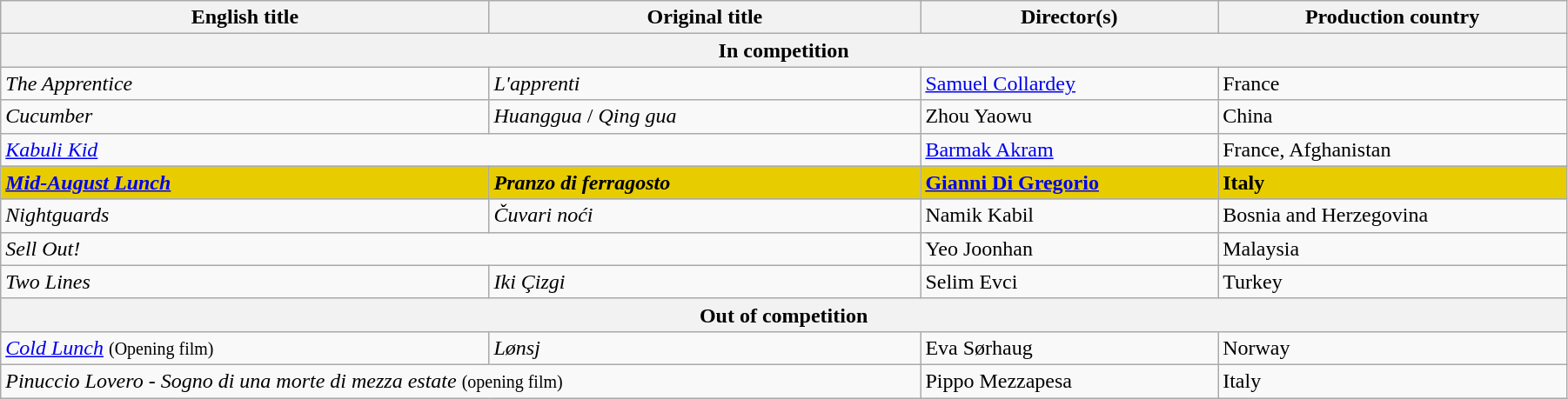<table class="wikitable" style="width:95%; margin-bottom:0px">
<tr>
<th>English title</th>
<th>Original title</th>
<th>Director(s)</th>
<th>Production country</th>
</tr>
<tr>
<th colspan=4>In competition</th>
</tr>
<tr>
<td><em>The Apprentice</em></td>
<td><em>L'apprenti</em></td>
<td><a href='#'>Samuel Collardey</a></td>
<td>France</td>
</tr>
<tr>
<td><em>Cucumber</em></td>
<td><em>Huanggua</em> / <em>Qing gua</em></td>
<td>Zhou Yaowu</td>
<td>China</td>
</tr>
<tr>
<td colspan=2><em><a href='#'>Kabuli Kid</a></em></td>
<td><a href='#'>Barmak Akram</a></td>
<td>France, Afghanistan</td>
</tr>
<tr style="background:#E7CD00;">
<td><strong><em><a href='#'>Mid-August Lunch</a></em></strong></td>
<td><strong><em>Pranzo di ferragosto</em></strong></td>
<td><strong><a href='#'>Gianni Di Gregorio</a></strong></td>
<td><strong>Italy</strong></td>
</tr>
<tr>
<td><em>Nightguards</em></td>
<td><em>Čuvari noći</em></td>
<td>Namik Kabil</td>
<td>Bosnia and Herzegovina</td>
</tr>
<tr>
<td colspan=2><em>Sell Out!</em></td>
<td>Yeo Joonhan</td>
<td>Malaysia</td>
</tr>
<tr>
<td><em>Two Lines</em></td>
<td><em>Iki Çizgi</em></td>
<td>Selim Evci</td>
<td>Turkey</td>
</tr>
<tr>
<th colspan="4">Out of competition</th>
</tr>
<tr>
<td><em><a href='#'>Cold Lunch</a></em> <small>(Opening film)</small></td>
<td><em>Lønsj</em></td>
<td>Eva Sørhaug</td>
<td>Norway</td>
</tr>
<tr>
<td colspan="2"><em>Pinuccio Lovero - Sogno di una morte di mezza estate</em> <small>(opening film)</small></td>
<td>Pippo Mezzapesa</td>
<td>Italy</td>
</tr>
</table>
